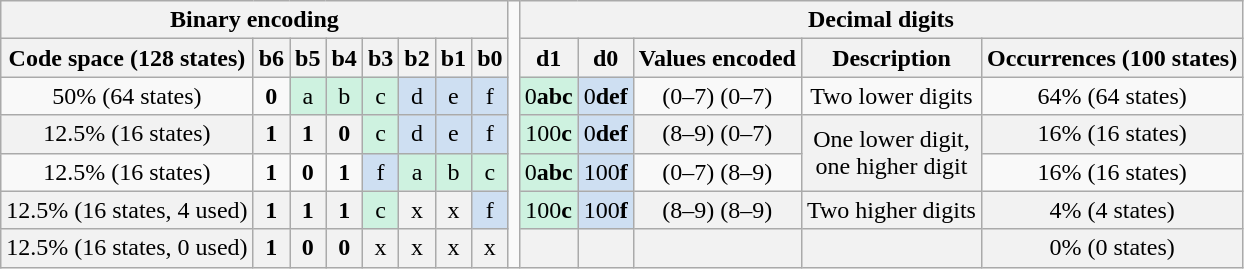<table class="wikitable" border="1" style="text-align:center">
<tr>
<th scope="col" colspan="8">Binary encoding</th>
<td rowspan="7"></td>
<th scope="col" colspan="5">Decimal digits</th>
</tr>
<tr>
<th scope="col">Code space (128 states)</th>
<th scope="col">b6</th>
<th scope="col">b5</th>
<th scope="col">b4</th>
<th scope="col">b3</th>
<th scope="col">b2</th>
<th scope="col">b1</th>
<th scope="col">b0</th>
<th !scope="col">d1</th>
<th scope="col">d0</th>
<th scope="col">Values encoded</th>
<th scope="col">Description</th>
<th scope="col">Occurrences (100 states)</th>
</tr>
<tr>
<td>50% (64 states)</td>
<td><strong>0</strong></td>
<td bgcolor=#cef2e0>a</td>
<td bgcolor=#cef2e0>b</td>
<td bgcolor=#cef2e0>c</td>
<td bgcolor=#cedff2>d</td>
<td bgcolor=#cedff2>e</td>
<td bgcolor=#cedff2>f</td>
<td bgcolor=#cef2e0>0<strong>abc</strong></td>
<td bgcolor=#cedff2>0<strong>def</strong></td>
<td>(0–7) (0–7)</td>
<td>Two lower digits</td>
<td>64% (64 states)</td>
</tr>
<tr bgcolor=#f2f2f2>
<td>12.5% (16 states)</td>
<td><strong>1</strong></td>
<td><strong>1</strong></td>
<td><strong>0</strong></td>
<td bgcolor=#cef2e0>c</td>
<td bgcolor=#cedff2>d</td>
<td bgcolor=#cedff2>e</td>
<td bgcolor=#cedff2>f</td>
<td bgcolor=#cef2e0>100<strong>c</strong></td>
<td bgcolor=#cedff2>0<strong>def</strong></td>
<td>(8–9) (0–7)</td>
<td rowspan="2">One lower digit,<br>one higher digit</td>
<td>16% (16 states)</td>
</tr>
<tr>
<td>12.5% (16 states)</td>
<td><strong>1</strong></td>
<td><strong>0</strong></td>
<td><strong>1</strong></td>
<td bgcolor=#cedff2>f</td>
<td bgcolor=#cef2e0>a</td>
<td bgcolor=#cef2e0>b</td>
<td bgcolor=#cef2e0>c</td>
<td bgcolor=#cef2e0>0<strong>abc</strong></td>
<td bgcolor=#cedff2>100<strong>f</strong></td>
<td>(0–7) (8–9)</td>
<td>16% (16 states)</td>
</tr>
<tr bgcolor=#f2f2f2>
<td>12.5% (16 states, 4 used)</td>
<td><strong>1</strong></td>
<td><strong>1</strong></td>
<td><strong>1</strong></td>
<td bgcolor=#cef2e0>c</td>
<td>x</td>
<td>x</td>
<td bgcolor=#cedff2>f</td>
<td bgcolor=#cef2e0>100<strong>c</strong></td>
<td bgcolor=#cedff2>100<strong>f</strong></td>
<td>(8–9) (8–9)</td>
<td>Two higher digits</td>
<td>4% (4 states)</td>
</tr>
<tr bgcolor=#f2f2f2>
<td>12.5% (16 states, 0 used)</td>
<td><strong>1</strong></td>
<td><strong>0</strong></td>
<td><strong>0</strong></td>
<td>x</td>
<td>x</td>
<td>x</td>
<td>x</td>
<td></td>
<td></td>
<td></td>
<td></td>
<td>0% (0 states)</td>
</tr>
</table>
